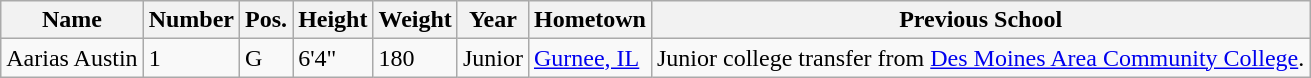<table class="wikitable sortable" border="1">
<tr>
<th>Name</th>
<th>Number</th>
<th>Pos.</th>
<th>Height</th>
<th>Weight</th>
<th>Year</th>
<th>Hometown</th>
<th class="unsortable">Previous School</th>
</tr>
<tr>
<td sortname>Aarias Austin</td>
<td>1</td>
<td>G</td>
<td>6'4"</td>
<td>180</td>
<td>Junior</td>
<td><a href='#'>Gurnee, IL</a></td>
<td>Junior college transfer from <a href='#'>Des Moines Area Community College</a>.</td>
</tr>
</table>
